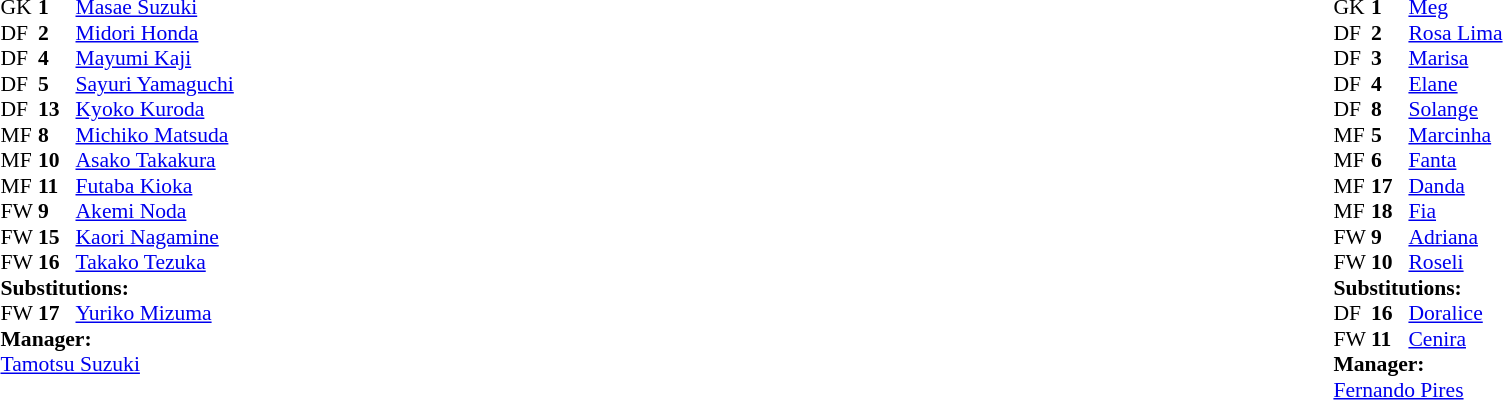<table width="100%">
<tr>
<td valign="top" width="40%"><br><table style="font-size:90%" cellspacing="0" cellpadding="0">
<tr>
<th width=25></th>
<th width=25></th>
</tr>
<tr>
<td>GK</td>
<td><strong>1</strong></td>
<td><a href='#'>Masae Suzuki</a></td>
</tr>
<tr>
<td>DF</td>
<td><strong>2</strong></td>
<td><a href='#'>Midori Honda</a></td>
</tr>
<tr>
<td>DF</td>
<td><strong>4</strong></td>
<td><a href='#'>Mayumi Kaji</a></td>
</tr>
<tr>
<td>DF</td>
<td><strong>5</strong></td>
<td><a href='#'>Sayuri Yamaguchi</a></td>
</tr>
<tr>
<td>DF</td>
<td><strong>13</strong></td>
<td><a href='#'>Kyoko Kuroda</a></td>
</tr>
<tr>
<td>MF</td>
<td><strong>8</strong></td>
<td><a href='#'>Michiko Matsuda</a></td>
</tr>
<tr>
<td>MF</td>
<td><strong>10</strong></td>
<td><a href='#'>Asako Takakura</a></td>
<td></td>
<td></td>
</tr>
<tr>
<td>MF</td>
<td><strong>11</strong></td>
<td><a href='#'>Futaba Kioka</a></td>
</tr>
<tr>
<td>FW</td>
<td><strong>9</strong></td>
<td><a href='#'>Akemi Noda</a></td>
</tr>
<tr>
<td>FW</td>
<td><strong>15</strong></td>
<td><a href='#'>Kaori Nagamine</a></td>
</tr>
<tr>
<td>FW</td>
<td><strong>16</strong></td>
<td><a href='#'>Takako Tezuka</a></td>
</tr>
<tr>
<td colspan=3><strong>Substitutions:</strong></td>
</tr>
<tr>
<td>FW</td>
<td><strong>17</strong></td>
<td><a href='#'>Yuriko Mizuma</a></td>
<td></td>
<td></td>
</tr>
<tr>
<td colspan=3><strong>Manager:</strong></td>
</tr>
<tr>
<td colspan=3><a href='#'>Tamotsu Suzuki</a></td>
</tr>
</table>
</td>
<td valign="top"></td>
<td valign="top" width="50%"><br><table style="font-size:90%; margin:auto" cellspacing="0" cellpadding="0">
<tr>
<th width=25></th>
<th width=25></th>
</tr>
<tr>
<td>GK</td>
<td><strong>1</strong></td>
<td><a href='#'>Meg</a></td>
</tr>
<tr>
<td>DF</td>
<td><strong>2</strong></td>
<td><a href='#'>Rosa Lima</a></td>
</tr>
<tr>
<td>DF</td>
<td><strong>3</strong></td>
<td><a href='#'>Marisa</a></td>
<td></td>
<td></td>
</tr>
<tr>
<td>DF</td>
<td><strong>4</strong></td>
<td><a href='#'>Elane</a></td>
<td></td>
</tr>
<tr>
<td>DF</td>
<td><strong>8</strong></td>
<td><a href='#'>Solange</a></td>
</tr>
<tr>
<td>MF</td>
<td><strong>5</strong></td>
<td><a href='#'>Marcinha</a></td>
</tr>
<tr>
<td>MF</td>
<td><strong>6</strong></td>
<td><a href='#'>Fanta</a></td>
</tr>
<tr>
<td>MF</td>
<td><strong>17</strong></td>
<td><a href='#'>Danda</a></td>
<td></td>
</tr>
<tr>
<td>MF</td>
<td><strong>18</strong></td>
<td><a href='#'>Fia</a></td>
<td></td>
</tr>
<tr>
<td>FW</td>
<td><strong>9</strong></td>
<td><a href='#'>Adriana</a></td>
<td></td>
<td></td>
</tr>
<tr>
<td>FW</td>
<td><strong>10</strong></td>
<td><a href='#'>Roseli</a></td>
</tr>
<tr>
<td colspan=3><strong>Substitutions:</strong></td>
</tr>
<tr>
<td>DF</td>
<td><strong>16</strong></td>
<td><a href='#'>Doralice</a></td>
<td></td>
<td></td>
</tr>
<tr>
<td>FW</td>
<td><strong>11</strong></td>
<td><a href='#'>Cenira</a></td>
<td></td>
<td></td>
</tr>
<tr>
<td colspan=3><strong>Manager:</strong></td>
</tr>
<tr>
<td colspan=3><a href='#'>Fernando Pires</a></td>
</tr>
</table>
</td>
</tr>
</table>
